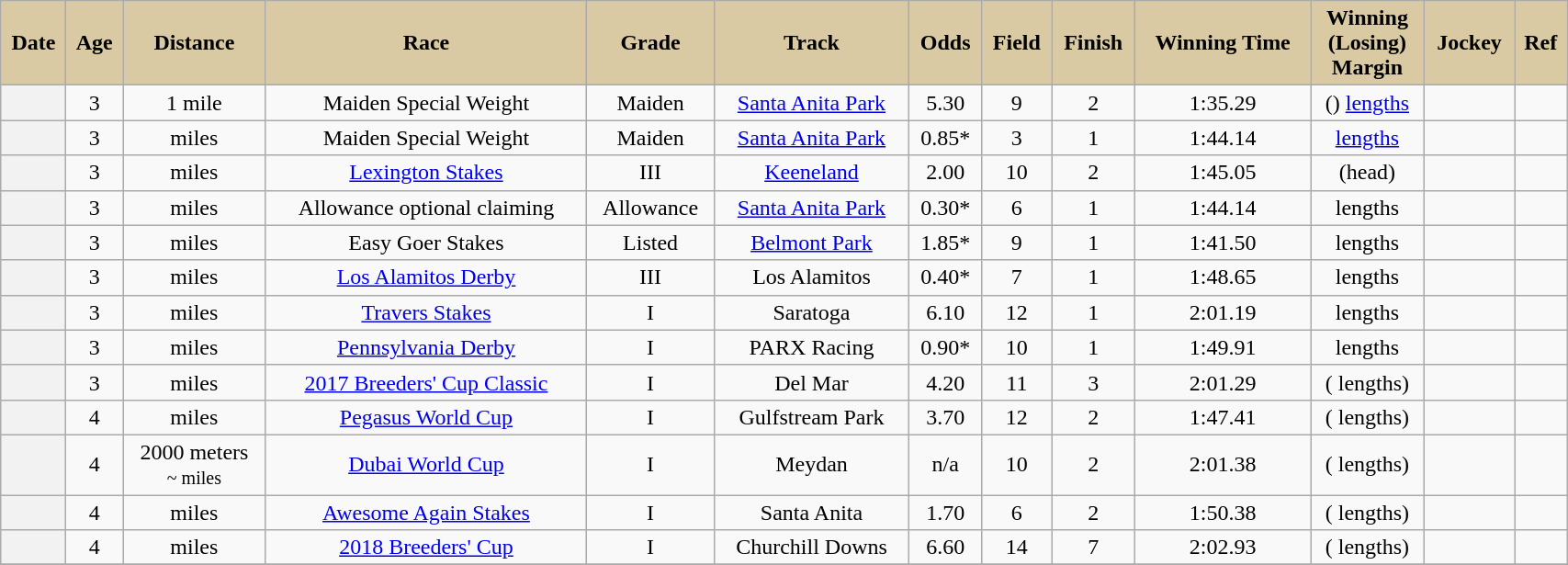<table class = "wikitable sortable" style="text-align:center; width:90%">
<tr>
<th scope="col" style="background:#dacaa4;">Date</th>
<th scope="col" style="background:#dacaa4">Age</th>
<th scope="col" style="background:#dacaa4;">Distance</th>
<th scope="col" style="background:#dacaa4;">Race</th>
<th scope="col" style="background:#dacaa4;">Grade</th>
<th scope="col" style="background:#dacaa4;">Track</th>
<th scope="col" style="background:#dacaa4;">Odds</th>
<th scope="col" style="background:#dacaa4;">Field</th>
<th scope="col" style="background:#dacaa4;">Finish</th>
<th scope="col" style="background:#dacaa4;">Winning Time</th>
<th scope="col" style="background:#dacaa4;">Winning<br>(Losing)<br>Margin</th>
<th scope="col" style="background:#dacaa4;">Jockey</th>
<th scope="col" class="unsortable" style="background:#dacaa4;">Ref</th>
</tr>
<tr>
<th scope="row" style="font-weight:normal;"></th>
<td>3</td>
<td> 1 mile</td>
<td>Maiden Special Weight</td>
<td>Maiden</td>
<td><a href='#'>Santa Anita Park</a></td>
<td>5.30</td>
<td>9</td>
<td>2</td>
<td>1:35.29</td>
<td>() <a href='#'>lengths</a></td>
<td></td>
<td></td>
</tr>
<tr>
<th scope="row" style="font-weight:normal;"></th>
<td>3</td>
<td>  miles</td>
<td>Maiden Special Weight</td>
<td>Maiden</td>
<td><a href='#'>Santa Anita Park</a></td>
<td>0.85*</td>
<td>3</td>
<td>1</td>
<td>1:44.14</td>
<td> <a href='#'>lengths</a></td>
<td></td>
<td></td>
</tr>
<tr>
<th scope="row" style="font-weight:normal;"></th>
<td>3</td>
<td>  miles</td>
<td><a href='#'>Lexington Stakes</a></td>
<td>III</td>
<td><a href='#'>Keeneland</a></td>
<td>2.00</td>
<td>10</td>
<td>2</td>
<td>1:45.05</td>
<td>(head)</td>
<td></td>
<td></td>
</tr>
<tr>
<th scope="row" style="font-weight:normal;"></th>
<td>3</td>
<td>  miles</td>
<td>Allowance optional claiming</td>
<td>Allowance</td>
<td><a href='#'>Santa Anita Park</a></td>
<td>0.30*</td>
<td>6</td>
<td>1</td>
<td>1:44.14</td>
<td> lengths</td>
<td></td>
<td></td>
</tr>
<tr>
<th scope="row" style="font-weight:normal;"></th>
<td>3</td>
<td>  miles</td>
<td>Easy Goer Stakes</td>
<td>Listed</td>
<td><a href='#'>Belmont Park</a></td>
<td>1.85*</td>
<td>9</td>
<td>1</td>
<td>1:41.50</td>
<td> lengths</td>
<td></td>
<td></td>
</tr>
<tr>
<th scope="row" style="font-weight:normal;"></th>
<td>3</td>
<td>  miles</td>
<td><a href='#'>Los Alamitos Derby</a></td>
<td>III</td>
<td>Los Alamitos</td>
<td>0.40*</td>
<td>7</td>
<td>1</td>
<td>1:48.65</td>
<td> lengths</td>
<td></td>
<td></td>
</tr>
<tr>
<th scope="row" style="font-weight:normal;"></th>
<td>3</td>
<td>  miles</td>
<td><a href='#'>Travers Stakes</a></td>
<td>I</td>
<td>Saratoga</td>
<td>6.10</td>
<td>12</td>
<td>1</td>
<td>2:01.19</td>
<td> lengths</td>
<td></td>
<td></td>
</tr>
<tr>
<th scope="row" style="font-weight:normal;"></th>
<td>3</td>
<td>  miles</td>
<td><a href='#'>Pennsylvania Derby</a></td>
<td>I</td>
<td>PARX Racing</td>
<td>0.90*</td>
<td>10</td>
<td>1</td>
<td>1:49.91</td>
<td> lengths</td>
<td></td>
<td></td>
</tr>
<tr>
<th scope="row" style="font-weight:normal;"></th>
<td>3</td>
<td>  miles</td>
<td><a href='#'>2017 Breeders' Cup Classic</a></td>
<td>I</td>
<td>Del Mar</td>
<td>4.20</td>
<td>11</td>
<td>3</td>
<td>2:01.29</td>
<td>( lengths)</td>
<td></td>
<td></td>
</tr>
<tr>
<th scope="row" style="font-weight:normal;"></th>
<td>4</td>
<td>  miles</td>
<td><a href='#'>Pegasus World Cup</a></td>
<td>I</td>
<td>Gulfstream Park</td>
<td>3.70</td>
<td>12</td>
<td>2</td>
<td>1:47.41</td>
<td>( lengths)</td>
<td></td>
<td></td>
</tr>
<tr>
<th scope="row" style="font-weight:normal;"></th>
<td>4</td>
<td> 2000 meters<br><small>~ miles</small></td>
<td><a href='#'>Dubai World Cup</a></td>
<td>I</td>
<td>Meydan</td>
<td>n/a</td>
<td>10</td>
<td>2</td>
<td>2:01.38</td>
<td>( lengths)</td>
<td></td>
<td></td>
</tr>
<tr>
<th scope="row" style="font-weight:normal;"></th>
<td>4</td>
<td>  miles</td>
<td><a href='#'>Awesome Again Stakes</a></td>
<td>I</td>
<td>Santa Anita</td>
<td>1.70</td>
<td>6</td>
<td>2</td>
<td>1:50.38</td>
<td>( lengths)</td>
<td></td>
<td></td>
</tr>
<tr>
<th scope="row" style="font-weight:normal;"></th>
<td>4</td>
<td>  miles</td>
<td><a href='#'>2018 Breeders' Cup</a></td>
<td>I</td>
<td>Churchill Downs</td>
<td>6.60</td>
<td>14</td>
<td>7</td>
<td>2:02.93</td>
<td>( lengths)</td>
<td></td>
<td></td>
</tr>
<tr>
</tr>
</table>
